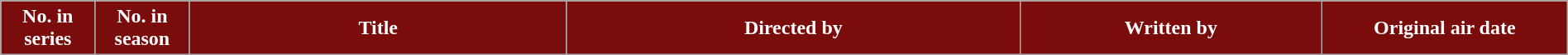<table class="wikitable plainrowheaders" style="width: 100%; margin-right: 0">
<tr style="color:white">
<th style="background:#7b0c0c; width:5%;">No. in<br>series</th>
<th style="background:#7b0c0c; width:5%;">No. in<br>season</th>
<th style="background:#7b0c0c; width:20%;">Title</th>
<th style="background:#7b0c0c; width:24%;">Directed by</th>
<th style="background:#7b0c0c; width:16%;">Written by</th>
<th style="background:#7b0c0c; width:13%;">Original air date<br>




































































































































































































</th>
</tr>
</table>
